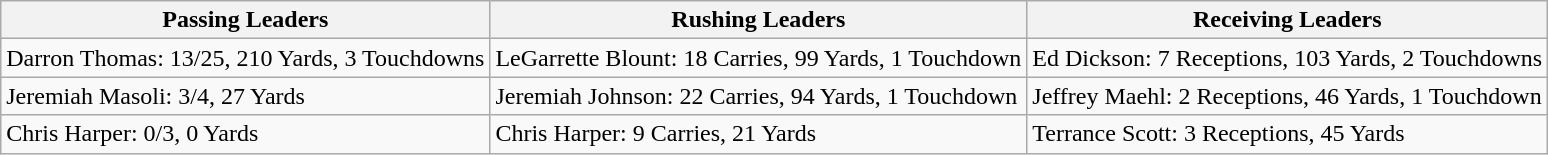<table class="wikitable">
<tr>
<th>Passing Leaders</th>
<th>Rushing Leaders</th>
<th>Receiving Leaders</th>
</tr>
<tr>
<td>Darron Thomas: 13/25, 210 Yards, 3 Touchdowns</td>
<td>LeGarrette Blount: 18 Carries, 99 Yards, 1 Touchdown</td>
<td>Ed Dickson: 7 Receptions, 103 Yards, 2 Touchdowns</td>
</tr>
<tr>
<td>Jeremiah Masoli: 3/4, 27 Yards</td>
<td>Jeremiah Johnson: 22 Carries, 94 Yards, 1 Touchdown</td>
<td>Jeffrey Maehl: 2 Receptions, 46 Yards, 1 Touchdown</td>
</tr>
<tr>
<td>Chris Harper: 0/3, 0 Yards</td>
<td>Chris Harper: 9 Carries, 21 Yards</td>
<td>Terrance Scott: 3 Receptions, 45 Yards</td>
</tr>
</table>
